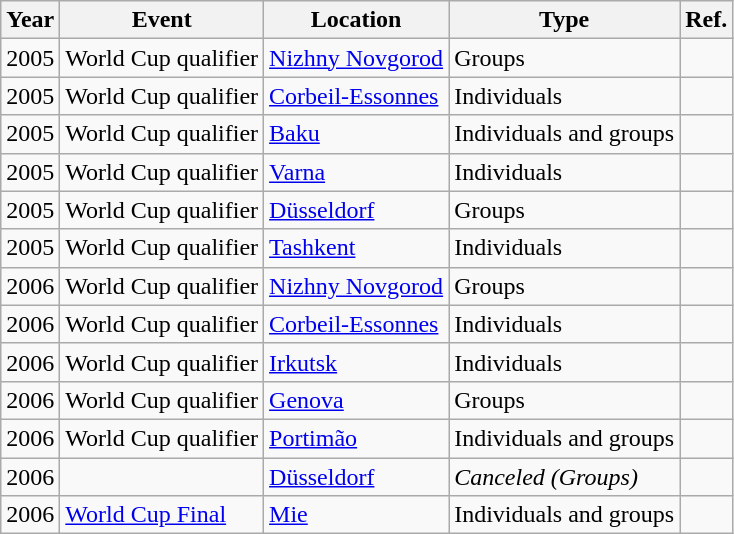<table class="wikitable sortable">
<tr>
<th>Year</th>
<th>Event</th>
<th>Location</th>
<th>Type</th>
<th>Ref.</th>
</tr>
<tr>
<td>2005</td>
<td>World Cup qualifier</td>
<td> <a href='#'>Nizhny Novgorod</a></td>
<td>Groups</td>
<td></td>
</tr>
<tr>
<td>2005</td>
<td>World Cup qualifier</td>
<td> <a href='#'>Corbeil-Essonnes</a></td>
<td>Individuals</td>
<td></td>
</tr>
<tr>
<td>2005</td>
<td>World Cup qualifier</td>
<td> <a href='#'>Baku</a></td>
<td>Individuals and groups</td>
<td></td>
</tr>
<tr>
<td>2005</td>
<td>World Cup qualifier</td>
<td> <a href='#'>Varna</a></td>
<td>Individuals</td>
<td></td>
</tr>
<tr>
<td>2005</td>
<td>World Cup qualifier</td>
<td> <a href='#'>Düsseldorf</a></td>
<td>Groups</td>
<td></td>
</tr>
<tr>
<td>2005</td>
<td>World Cup qualifier</td>
<td> <a href='#'>Tashkent</a></td>
<td>Individuals</td>
<td></td>
</tr>
<tr>
<td>2006</td>
<td>World Cup qualifier</td>
<td> <a href='#'>Nizhny Novgorod</a></td>
<td>Groups</td>
<td></td>
</tr>
<tr>
<td>2006</td>
<td>World Cup qualifier</td>
<td> <a href='#'>Corbeil-Essonnes</a></td>
<td>Individuals</td>
<td></td>
</tr>
<tr>
<td>2006</td>
<td>World Cup qualifier</td>
<td> <a href='#'>Irkutsk</a></td>
<td>Individuals</td>
<td></td>
</tr>
<tr>
<td>2006</td>
<td>World Cup qualifier</td>
<td> <a href='#'>Genova</a></td>
<td>Groups</td>
<td></td>
</tr>
<tr>
<td>2006</td>
<td>World Cup qualifier</td>
<td> <a href='#'>Portimão</a></td>
<td>Individuals and groups</td>
<td></td>
</tr>
<tr>
<td>2006</td>
<td></td>
<td> <a href='#'>Düsseldorf</a></td>
<td><em>Canceled (Groups)</em></td>
<td></td>
</tr>
<tr>
<td>2006</td>
<td><a href='#'>World Cup Final</a></td>
<td> <a href='#'>Mie</a></td>
<td>Individuals and groups</td>
<td></td>
</tr>
</table>
